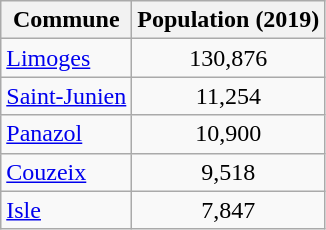<table class=wikitable>
<tr>
<th>Commune</th>
<th>Population (2019)</th>
</tr>
<tr>
<td><a href='#'>Limoges</a></td>
<td style="text-align: center;">130,876</td>
</tr>
<tr>
<td><a href='#'>Saint-Junien</a></td>
<td style="text-align: center;">11,254</td>
</tr>
<tr>
<td><a href='#'>Panazol</a></td>
<td style="text-align: center;">10,900</td>
</tr>
<tr>
<td><a href='#'>Couzeix</a></td>
<td style="text-align: center;">9,518</td>
</tr>
<tr>
<td><a href='#'>Isle</a></td>
<td style="text-align: center;">7,847</td>
</tr>
</table>
